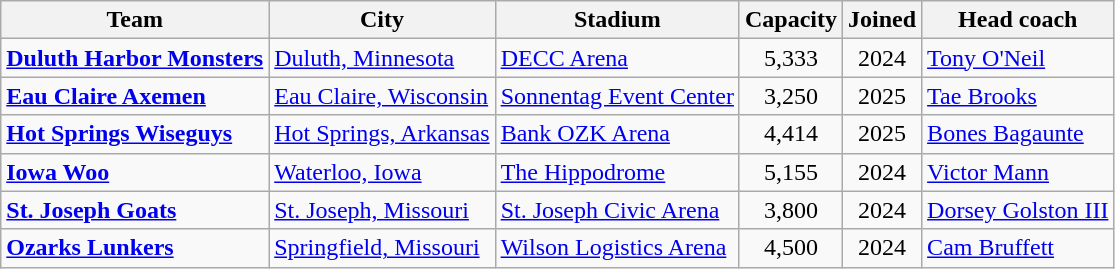<table class="wikitable" style="text-align:left">
<tr>
<th background:white">Team</th>
<th background:white">City</th>
<th background:white">Stadium</th>
<th background:white">Capacity</th>
<th background:white">Joined</th>
<th background:white">Head coach</th>
</tr>
<tr>
<td><strong><a href='#'>Duluth Harbor Monsters</a></strong></td>
<td><a href='#'>Duluth, Minnesota</a></td>
<td><a href='#'>DECC Arena</a></td>
<td align=center>5,333</td>
<td align=center>2024</td>
<td><a href='#'>Tony O'Neil</a></td>
</tr>
<tr>
<td><strong><a href='#'>Eau Claire Axemen</a></strong></td>
<td><a href='#'>Eau Claire, Wisconsin</a></td>
<td><a href='#'>Sonnentag Event Center</a></td>
<td align=center>3,250</td>
<td align=center>2025</td>
<td><a href='#'>Tae Brooks</a></td>
</tr>
<tr>
<td><strong><a href='#'>Hot Springs Wiseguys</a></strong></td>
<td><a href='#'>Hot Springs, Arkansas</a></td>
<td><a href='#'>Bank OZK Arena</a></td>
<td align=center>4,414</td>
<td align=center>2025</td>
<td><a href='#'>Bones Bagaunte</a></td>
</tr>
<tr>
<td><strong><a href='#'>Iowa Woo</a></strong></td>
<td><a href='#'>Waterloo, Iowa</a></td>
<td><a href='#'>The Hippodrome</a></td>
<td align=center>5,155</td>
<td align=center>2024</td>
<td><a href='#'>Victor Mann</a></td>
</tr>
<tr>
<td><strong><a href='#'>St. Joseph Goats</a></strong></td>
<td><a href='#'>St. Joseph, Missouri</a></td>
<td><a href='#'>St. Joseph Civic Arena</a></td>
<td align=center>3,800</td>
<td align=center>2024</td>
<td><a href='#'>Dorsey Golston III</a></td>
</tr>
<tr>
<td><strong><a href='#'>Ozarks Lunkers</a></strong></td>
<td><a href='#'>Springfield, Missouri</a></td>
<td><a href='#'>Wilson Logistics Arena</a></td>
<td align=center>4,500</td>
<td align=center>2024</td>
<td><a href='#'>Cam Bruffett</a></td>
</tr>
</table>
